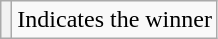<table class="wikitable">
<tr>
<th scope="row" style="text-align:center;" style="background:#FAEB86; height:20px; width:20px"></th>
<td>Indicates the winner</td>
</tr>
</table>
